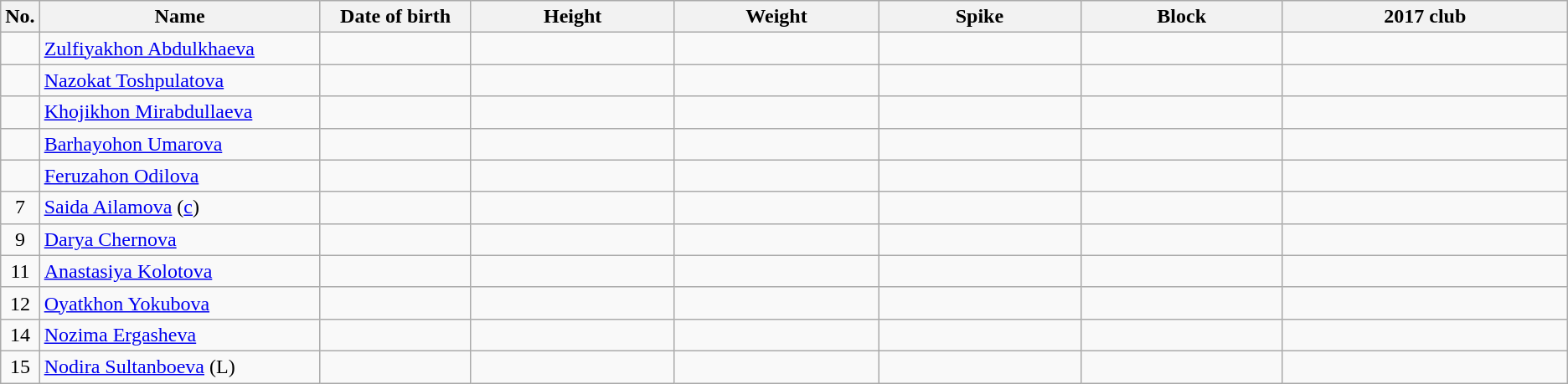<table class="wikitable sortable" style="text-align:center;">
<tr>
<th>No.</th>
<th style="width:15em">Name</th>
<th style="width:8em">Date of birth</th>
<th style="width:11em">Height</th>
<th style="width:11em">Weight</th>
<th style="width:11em">Spike</th>
<th style="width:11em">Block</th>
<th style="width:16em">2017 club</th>
</tr>
<tr>
<td></td>
<td align=left><a href='#'>Zulfiyakhon Abdulkhaeva</a></td>
<td align=right></td>
<td></td>
<td></td>
<td></td>
<td></td>
<td align=left></td>
</tr>
<tr>
<td></td>
<td align=left><a href='#'>Nazokat Toshpulatova</a></td>
<td align=right></td>
<td></td>
<td></td>
<td></td>
<td></td>
<td align=left></td>
</tr>
<tr>
<td></td>
<td align=left><a href='#'>Khojikhon Mirabdullaeva</a></td>
<td align=right></td>
<td></td>
<td></td>
<td></td>
<td></td>
<td align=left></td>
</tr>
<tr>
<td></td>
<td align=left><a href='#'>Barhayohon Umarova</a></td>
<td align=right></td>
<td></td>
<td></td>
<td></td>
<td></td>
<td align=left></td>
</tr>
<tr>
<td></td>
<td align=left><a href='#'>Feruzahon Odilova</a></td>
<td align=right></td>
<td></td>
<td></td>
<td></td>
<td></td>
<td align=left></td>
</tr>
<tr>
<td>7</td>
<td align=left><a href='#'>Saida Ailamova</a> (<a href='#'>c</a>)</td>
<td align=right></td>
<td></td>
<td></td>
<td></td>
<td></td>
<td align=left></td>
</tr>
<tr>
<td>9</td>
<td align=left><a href='#'>Darya Chernova</a></td>
<td align=right></td>
<td></td>
<td></td>
<td></td>
<td></td>
<td align=left></td>
</tr>
<tr>
<td>11</td>
<td align=left><a href='#'>Anastasiya Kolotova</a></td>
<td align=right></td>
<td></td>
<td></td>
<td></td>
<td></td>
<td align=left></td>
</tr>
<tr>
<td>12</td>
<td align=left><a href='#'>Oyatkhon Yokubova</a></td>
<td align=right></td>
<td></td>
<td></td>
<td></td>
<td></td>
<td align=left></td>
</tr>
<tr>
<td>14</td>
<td align=left><a href='#'>Nozima Ergasheva</a></td>
<td align=right></td>
<td></td>
<td></td>
<td></td>
<td></td>
<td align=left></td>
</tr>
<tr>
<td>15</td>
<td align=left><a href='#'>Nodira Sultanboeva</a> (L)</td>
<td align=right></td>
<td></td>
<td></td>
<td></td>
<td></td>
<td align=left></td>
</tr>
</table>
